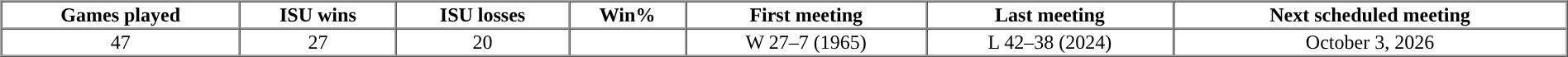<table cellpadding="1" border="1" cellspacing="0" style="width:100%;">
<tr>
<th>Games played</th>
<th>ISU wins</th>
<th>ISU losses</th>
<th>Win%</th>
<th>First meeting</th>
<th>Last meeting</th>
<th>Next scheduled meeting</th>
</tr>
<tr style="text-align:center;">
<td>47</td>
<td>27</td>
<td>20</td>
<td></td>
<td>W 27–7 (1965)</td>
<td>L 42–38 (2024)</td>
<td>October 3, 2026</td>
</tr>
</table>
